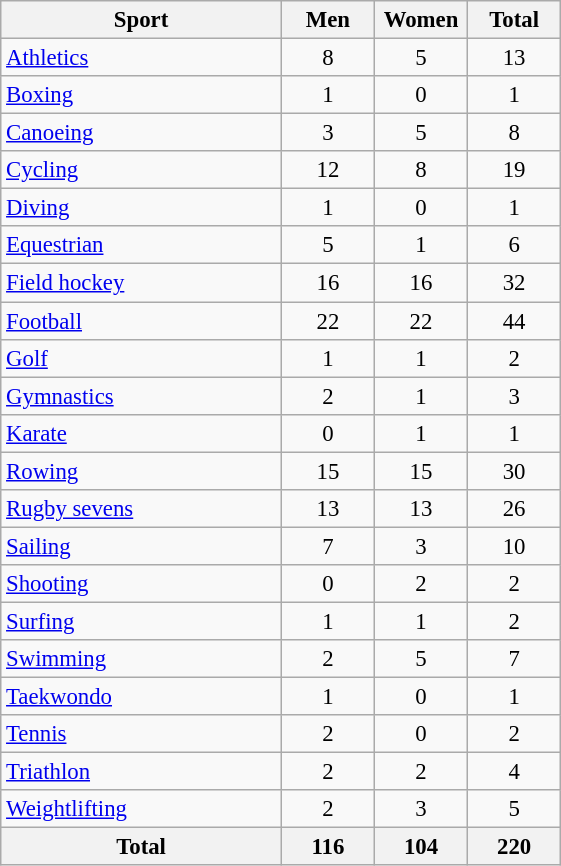<table class="wikitable sortable" style="text-align:center; font-size:95%">
<tr>
<th width=180>Sport</th>
<th width=55>Men</th>
<th width=55>Women</th>
<th width=55>Total</th>
</tr>
<tr>
<td align=left><a href='#'>Athletics</a></td>
<td>8</td>
<td>5</td>
<td>13</td>
</tr>
<tr>
<td align=left><a href='#'>Boxing</a></td>
<td>1</td>
<td>0</td>
<td>1</td>
</tr>
<tr>
<td align=left><a href='#'>Canoeing</a></td>
<td>3</td>
<td>5</td>
<td>8</td>
</tr>
<tr>
<td align=left><a href='#'>Cycling</a></td>
<td>12</td>
<td>8</td>
<td>19</td>
</tr>
<tr>
<td align=left><a href='#'>Diving</a></td>
<td>1</td>
<td>0</td>
<td>1</td>
</tr>
<tr>
<td align=left><a href='#'>Equestrian</a></td>
<td>5</td>
<td>1</td>
<td>6</td>
</tr>
<tr>
<td align=left><a href='#'>Field hockey</a></td>
<td>16</td>
<td>16</td>
<td>32</td>
</tr>
<tr>
<td align=left><a href='#'>Football</a></td>
<td>22</td>
<td>22</td>
<td>44</td>
</tr>
<tr>
<td align=left><a href='#'>Golf</a></td>
<td>1</td>
<td>1</td>
<td>2</td>
</tr>
<tr>
<td align=left><a href='#'>Gymnastics</a></td>
<td>2</td>
<td>1</td>
<td>3</td>
</tr>
<tr>
<td align=left><a href='#'>Karate</a></td>
<td>0</td>
<td>1</td>
<td>1</td>
</tr>
<tr>
<td align=left><a href='#'>Rowing</a></td>
<td>15</td>
<td>15</td>
<td>30</td>
</tr>
<tr>
<td align=left><a href='#'>Rugby sevens</a></td>
<td>13</td>
<td>13</td>
<td>26</td>
</tr>
<tr>
<td align=left><a href='#'>Sailing</a></td>
<td>7</td>
<td>3</td>
<td>10</td>
</tr>
<tr>
<td align=left><a href='#'>Shooting</a></td>
<td>0</td>
<td>2</td>
<td>2</td>
</tr>
<tr>
<td align=left><a href='#'>Surfing</a></td>
<td>1</td>
<td>1</td>
<td>2</td>
</tr>
<tr>
<td align=left><a href='#'>Swimming</a></td>
<td>2</td>
<td>5</td>
<td>7</td>
</tr>
<tr>
<td align=left><a href='#'>Taekwondo</a></td>
<td>1</td>
<td>0</td>
<td>1</td>
</tr>
<tr>
<td align=left><a href='#'>Tennis</a></td>
<td>2</td>
<td>0</td>
<td>2</td>
</tr>
<tr>
<td align=left><a href='#'>Triathlon</a></td>
<td>2</td>
<td>2</td>
<td>4</td>
</tr>
<tr>
<td align=left><a href='#'>Weightlifting</a></td>
<td>2</td>
<td>3</td>
<td>5</td>
</tr>
<tr>
<th>Total</th>
<th>116</th>
<th>104</th>
<th>220</th>
</tr>
</table>
